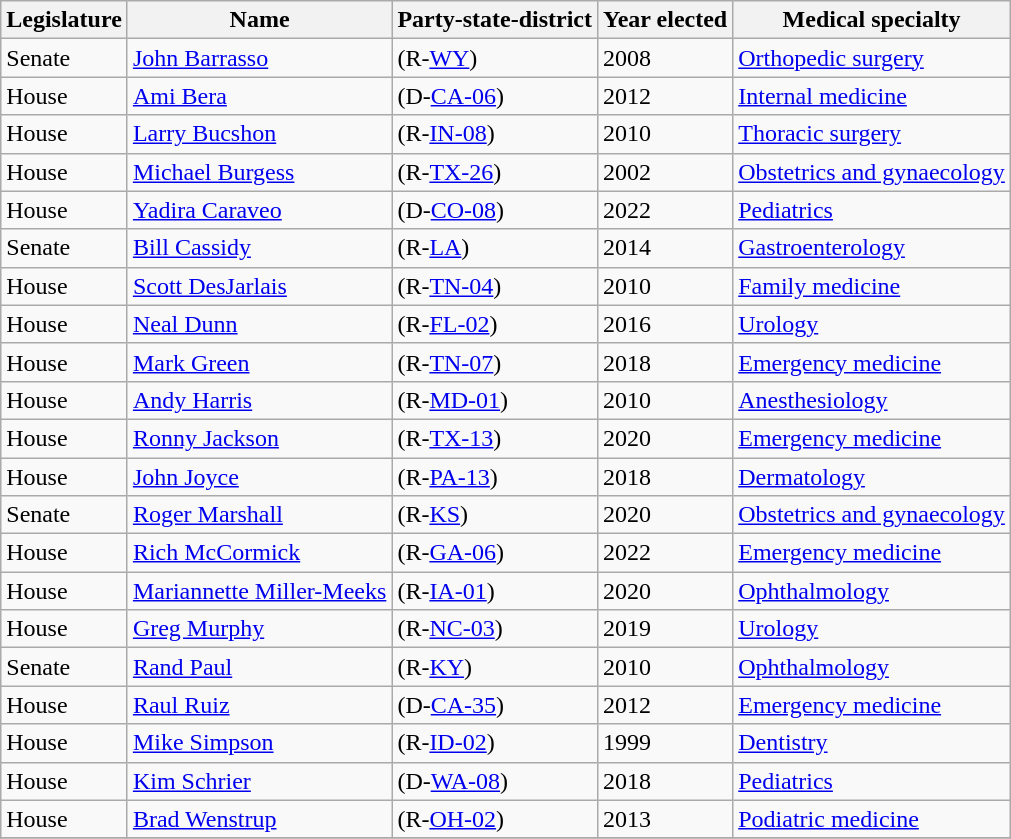<table class="wikitable sortable">
<tr>
<th>Legislature</th>
<th>Name</th>
<th>Party-state-district</th>
<th>Year elected</th>
<th>Medical specialty</th>
</tr>
<tr>
<td>Senate</td>
<td><a href='#'>John Barrasso</a></td>
<td>(R-<a href='#'>WY</a>)</td>
<td>2008</td>
<td><a href='#'>Orthopedic surgery</a></td>
</tr>
<tr>
<td>House</td>
<td><a href='#'>Ami Bera</a></td>
<td>(D-<a href='#'>CA-06</a>)</td>
<td>2012</td>
<td><a href='#'>Internal medicine</a></td>
</tr>
<tr>
<td>House</td>
<td><a href='#'>Larry Bucshon</a></td>
<td>(R-<a href='#'>IN-08</a>)</td>
<td>2010</td>
<td><a href='#'>Thoracic surgery</a></td>
</tr>
<tr>
<td>House</td>
<td><a href='#'>Michael Burgess</a></td>
<td>(R-<a href='#'>TX-26</a>)</td>
<td>2002</td>
<td><a href='#'>Obstetrics and gynaecology</a></td>
</tr>
<tr>
<td>House</td>
<td><a href='#'>Yadira Caraveo</a></td>
<td>(D-<a href='#'>CO-08</a>)</td>
<td>2022</td>
<td><a href='#'>Pediatrics</a></td>
</tr>
<tr>
<td>Senate</td>
<td><a href='#'>Bill Cassidy</a></td>
<td>(R-<a href='#'>LA</a>)</td>
<td>2014</td>
<td><a href='#'>Gastroenterology</a></td>
</tr>
<tr>
<td>House</td>
<td><a href='#'>Scott DesJarlais</a></td>
<td>(R-<a href='#'>TN-04</a>)</td>
<td>2010</td>
<td><a href='#'>Family medicine</a></td>
</tr>
<tr>
<td>House</td>
<td><a href='#'>Neal Dunn</a></td>
<td>(R-<a href='#'>FL-02</a>)</td>
<td>2016</td>
<td><a href='#'>Urology</a></td>
</tr>
<tr>
<td>House</td>
<td><a href='#'>Mark Green</a></td>
<td>(R-<a href='#'>TN-07</a>)</td>
<td>2018</td>
<td><a href='#'>Emergency medicine</a></td>
</tr>
<tr>
<td>House</td>
<td><a href='#'>Andy Harris</a></td>
<td>(R-<a href='#'>MD-01</a>)</td>
<td>2010</td>
<td><a href='#'>Anesthesiology</a></td>
</tr>
<tr>
<td>House</td>
<td><a href='#'>Ronny Jackson</a></td>
<td>(R-<a href='#'>TX-13</a>)</td>
<td>2020</td>
<td><a href='#'>Emergency medicine</a></td>
</tr>
<tr>
<td>House</td>
<td><a href='#'>John Joyce</a></td>
<td>(R-<a href='#'>PA-13</a>)</td>
<td>2018</td>
<td><a href='#'>Dermatology</a></td>
</tr>
<tr>
<td>Senate</td>
<td><a href='#'>Roger Marshall</a></td>
<td>(R-<a href='#'>KS</a>)</td>
<td>2020</td>
<td><a href='#'>Obstetrics and gynaecology</a></td>
</tr>
<tr>
<td>House</td>
<td><a href='#'>Rich McCormick</a></td>
<td>(R-<a href='#'>GA-06</a>)</td>
<td>2022</td>
<td><a href='#'>Emergency medicine</a></td>
</tr>
<tr>
<td>House</td>
<td><a href='#'>Mariannette Miller-Meeks</a></td>
<td>(R-<a href='#'>IA-01</a>)</td>
<td>2020</td>
<td><a href='#'>Ophthalmology</a></td>
</tr>
<tr>
<td>House</td>
<td><a href='#'>Greg Murphy</a></td>
<td>(R-<a href='#'>NC-03</a>)</td>
<td>2019</td>
<td><a href='#'>Urology</a></td>
</tr>
<tr>
<td>Senate</td>
<td><a href='#'>Rand Paul</a></td>
<td>(R-<a href='#'>KY</a>)</td>
<td>2010</td>
<td><a href='#'>Ophthalmology</a></td>
</tr>
<tr>
<td>House</td>
<td><a href='#'>Raul Ruiz</a></td>
<td>(D-<a href='#'>CA-35</a>)</td>
<td>2012</td>
<td><a href='#'>Emergency medicine</a></td>
</tr>
<tr>
<td>House</td>
<td><a href='#'>Mike Simpson</a></td>
<td>(R-<a href='#'>ID-02</a>)</td>
<td>1999</td>
<td><a href='#'>Dentistry</a></td>
</tr>
<tr>
<td>House</td>
<td><a href='#'>Kim Schrier</a></td>
<td>(D-<a href='#'>WA-08</a>)</td>
<td>2018</td>
<td><a href='#'>Pediatrics</a></td>
</tr>
<tr>
<td>House</td>
<td><a href='#'>Brad Wenstrup</a></td>
<td>(R-<a href='#'>OH-02</a>)</td>
<td>2013</td>
<td><a href='#'>Podiatric medicine</a></td>
</tr>
<tr>
</tr>
</table>
